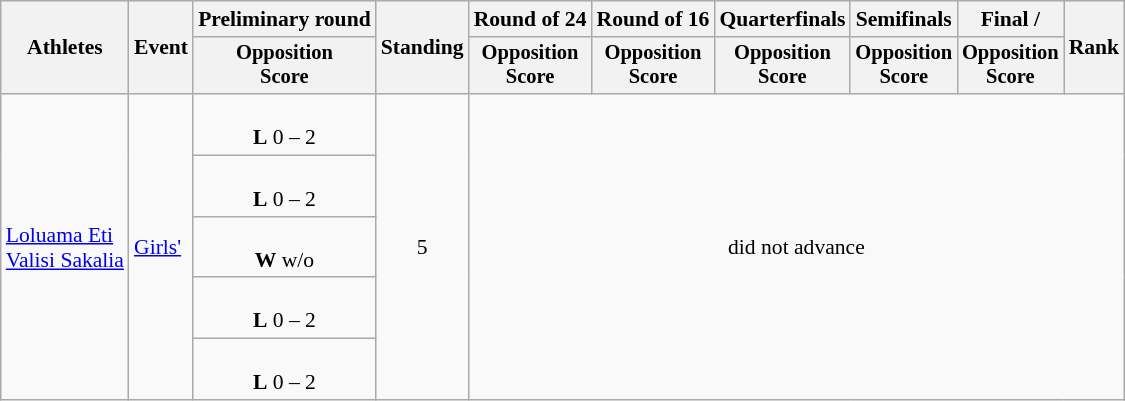<table class=wikitable style="font-size:90%">
<tr>
<th rowspan="2">Athletes</th>
<th rowspan="2">Event</th>
<th>Preliminary round</th>
<th rowspan="2">Standing</th>
<th>Round of 24</th>
<th>Round of 16</th>
<th>Quarterfinals</th>
<th>Semifinals</th>
<th>Final / </th>
<th rowspan=2>Rank</th>
</tr>
<tr style="font-size:95%">
<th>Opposition<br>Score</th>
<th>Opposition<br>Score</th>
<th>Opposition<br>Score</th>
<th>Opposition<br>Score</th>
<th>Opposition<br>Score</th>
<th>Opposition<br>Score</th>
</tr>
<tr align=center>
<td align=left rowspan=5><a href='#'>Loluama Eti</a><br><a href='#'>Valisi Sakalia</a></td>
<td align=left rowspan=5><a href='#'>Girls'</a></td>
<td><br><strong>L</strong> 0 – 2</td>
<td rowspan=5>5</td>
<td rowspan=5 colspan=6>did not advance</td>
</tr>
<tr align=center>
<td><br><strong>L</strong> 0 – 2</td>
</tr>
<tr align=center>
<td><br><strong>W</strong> w/o</td>
</tr>
<tr align=center>
<td><br><strong>L</strong> 0 – 2</td>
</tr>
<tr align=center>
<td><br><strong>L</strong> 0 – 2</td>
</tr>
</table>
